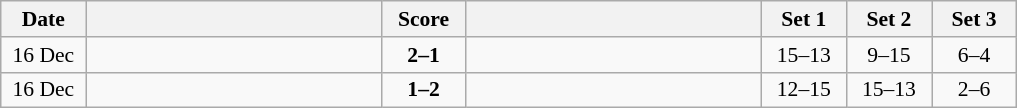<table class="wikitable" style="text-align: center; font-size:90% ">
<tr>
<th width="50">Date</th>
<th align="right" width="190"></th>
<th width="50">Score</th>
<th align="left" width="190"></th>
<th width="50">Set 1</th>
<th width="50">Set 2</th>
<th width="50">Set 3</th>
</tr>
<tr>
<td>16 Dec</td>
<td align=right><strong></strong></td>
<td align=center><strong>2–1</strong></td>
<td align=left></td>
<td>15–13</td>
<td>9–15</td>
<td>6–4</td>
</tr>
<tr>
<td>16 Dec</td>
<td align=right></td>
<td align=center><strong>1–2</strong></td>
<td align=left><strong></strong></td>
<td>12–15</td>
<td>15–13</td>
<td>2–6</td>
</tr>
</table>
